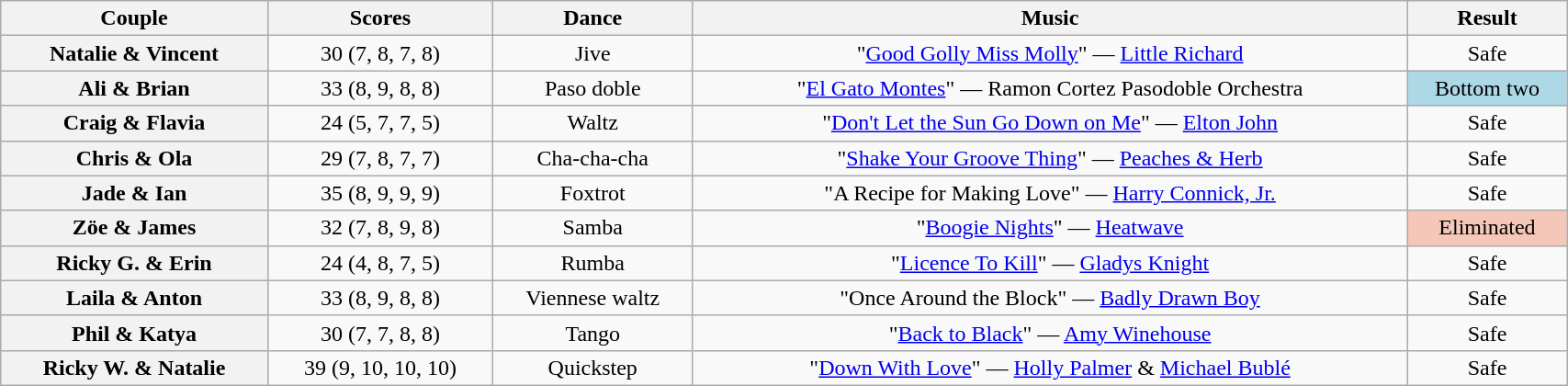<table class="wikitable sortable" style="text-align:center; width:90%">
<tr>
<th scope="col">Couple</th>
<th scope="col">Scores</th>
<th scope="col" class="unsortable">Dance</th>
<th scope="col" class="unsortable">Music</th>
<th scope="col" class="unsortable">Result</th>
</tr>
<tr>
<th scope="row">Natalie & Vincent</th>
<td>30 (7, 8, 7, 8)</td>
<td>Jive</td>
<td>"<a href='#'>Good Golly Miss Molly</a>" — <a href='#'>Little Richard</a></td>
<td>Safe</td>
</tr>
<tr>
<th scope="row">Ali & Brian</th>
<td>33 (8, 9, 8, 8)</td>
<td>Paso doble</td>
<td>"<a href='#'>El Gato Montes</a>" — Ramon Cortez Pasodoble Orchestra</td>
<td bgcolor="lightblue">Bottom two</td>
</tr>
<tr>
<th scope="row">Craig & Flavia</th>
<td>24 (5, 7, 7, 5)</td>
<td>Waltz</td>
<td>"<a href='#'>Don't Let the Sun Go Down on Me</a>" — <a href='#'>Elton John</a></td>
<td>Safe</td>
</tr>
<tr>
<th scope="row">Chris & Ola</th>
<td>29 (7, 8, 7, 7)</td>
<td>Cha-cha-cha</td>
<td>"<a href='#'>Shake Your Groove Thing</a>" — <a href='#'>Peaches & Herb</a></td>
<td>Safe</td>
</tr>
<tr>
<th scope="row">Jade & Ian</th>
<td>35 (8, 9, 9, 9)</td>
<td>Foxtrot</td>
<td>"A Recipe for Making Love" — <a href='#'>Harry Connick, Jr.</a></td>
<td>Safe</td>
</tr>
<tr>
<th scope="row">Zöe & James</th>
<td>32 (7, 8, 9, 8)</td>
<td>Samba</td>
<td>"<a href='#'>Boogie Nights</a>" — <a href='#'>Heatwave</a></td>
<td bgcolor="f4c7b8">Eliminated</td>
</tr>
<tr>
<th scope="row">Ricky G. & Erin</th>
<td>24 (4, 8, 7, 5)</td>
<td>Rumba</td>
<td>"<a href='#'>Licence To Kill</a>" — <a href='#'>Gladys Knight</a></td>
<td>Safe</td>
</tr>
<tr>
<th scope="row">Laila & Anton</th>
<td>33 (8, 9, 8, 8)</td>
<td>Viennese waltz</td>
<td>"Once Around the Block" — <a href='#'>Badly Drawn Boy</a></td>
<td>Safe</td>
</tr>
<tr>
<th scope="row">Phil & Katya</th>
<td>30 (7, 7, 8, 8)</td>
<td>Tango</td>
<td>"<a href='#'>Back to Black</a>" — <a href='#'>Amy Winehouse</a></td>
<td>Safe</td>
</tr>
<tr>
<th scope="row">Ricky W. & Natalie</th>
<td>39 (9, 10, 10, 10)</td>
<td>Quickstep</td>
<td>"<a href='#'>Down With Love</a>" — <a href='#'>Holly Palmer</a> & <a href='#'>Michael Bublé</a></td>
<td>Safe</td>
</tr>
</table>
